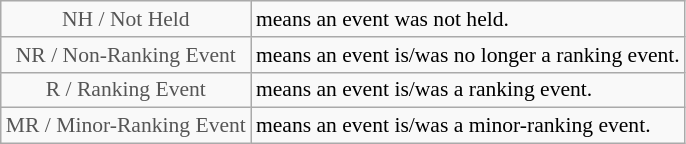<table class="wikitable" style="font-size:90%">
<tr>
<td style="text-align:center; color:#555555;" colspan="4">NH / Not Held</td>
<td>means an event was not held.</td>
</tr>
<tr>
<td style="text-align:center; color:#555555;" colspan="4">NR / Non-Ranking Event</td>
<td>means an event is/was no longer a ranking event.</td>
</tr>
<tr>
<td style="text-align:center; color:#555555;" colspan="4">R / Ranking Event</td>
<td>means an event is/was a ranking event.</td>
</tr>
<tr>
<td style="text-align:center; color:#555555;" colspan="4">MR / Minor-Ranking Event</td>
<td>means an event is/was a minor-ranking event.</td>
</tr>
</table>
